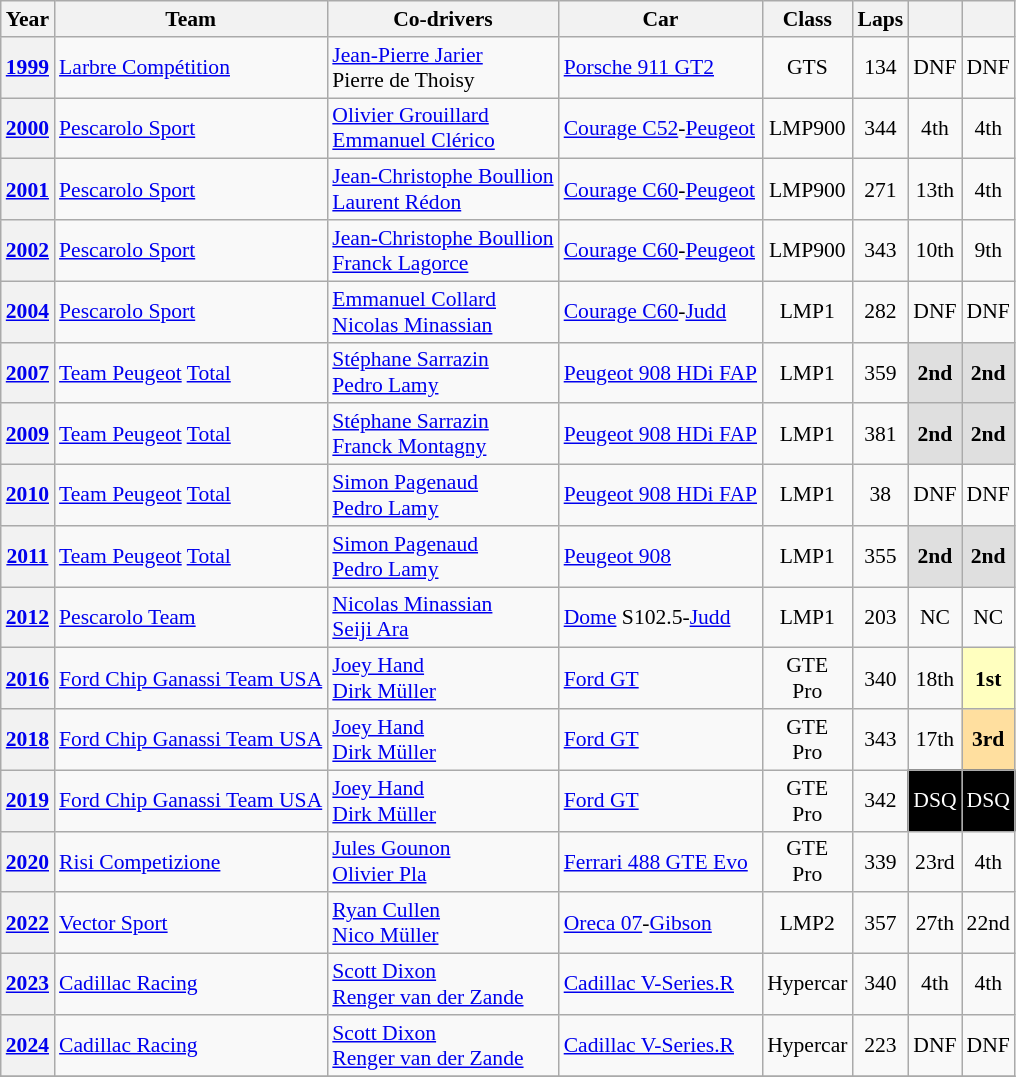<table class="wikitable" style="text-align:center; font-size:90%">
<tr>
<th>Year</th>
<th>Team</th>
<th>Co-drivers</th>
<th>Car</th>
<th>Class</th>
<th>Laps</th>
<th></th>
<th></th>
</tr>
<tr>
<th><a href='#'>1999</a></th>
<td align="left"nowrap> <a href='#'>Larbre Compétition</a></td>
<td align="left"nowrap> <a href='#'>Jean-Pierre Jarier</a><br> Pierre de Thoisy</td>
<td align="left"nowrap><a href='#'>Porsche 911 GT2</a></td>
<td>GTS</td>
<td>134</td>
<td>DNF</td>
<td>DNF</td>
</tr>
<tr>
<th><a href='#'>2000</a></th>
<td align="left"nowrap> <a href='#'>Pescarolo Sport</a></td>
<td align="left"nowrap> <a href='#'>Olivier Grouillard</a><br> <a href='#'>Emmanuel Clérico</a></td>
<td align="left"nowrap><a href='#'>Courage C52</a>-<a href='#'>Peugeot</a></td>
<td>LMP900</td>
<td>344</td>
<td>4th</td>
<td>4th</td>
</tr>
<tr>
<th><a href='#'>2001</a></th>
<td align="left"nowrap> <a href='#'>Pescarolo Sport</a></td>
<td align="left"nowrap> <a href='#'>Jean-Christophe Boullion</a><br> <a href='#'>Laurent Rédon</a></td>
<td align="left"nowrap><a href='#'>Courage C60</a>-<a href='#'>Peugeot</a></td>
<td>LMP900</td>
<td>271</td>
<td>13th</td>
<td>4th</td>
</tr>
<tr>
<th><a href='#'>2002</a></th>
<td align="left"nowrap> <a href='#'>Pescarolo Sport</a></td>
<td align="left"nowrap> <a href='#'>Jean-Christophe Boullion</a><br> <a href='#'>Franck Lagorce</a></td>
<td align="left"nowrap><a href='#'>Courage C60</a>-<a href='#'>Peugeot</a></td>
<td>LMP900</td>
<td>343</td>
<td>10th</td>
<td>9th</td>
</tr>
<tr>
<th><a href='#'>2004</a></th>
<td align="left"nowrap> <a href='#'>Pescarolo Sport</a></td>
<td align="left"nowrap> <a href='#'>Emmanuel Collard</a><br> <a href='#'>Nicolas Minassian</a></td>
<td align="left"nowrap><a href='#'>Courage C60</a>-<a href='#'>Judd</a></td>
<td>LMP1</td>
<td>282</td>
<td>DNF</td>
<td>DNF</td>
</tr>
<tr>
<th><a href='#'>2007</a></th>
<td align="left"nowrap> <a href='#'>Team Peugeot</a> <a href='#'>Total</a></td>
<td align="left"nowrap> <a href='#'>Stéphane Sarrazin</a><br> <a href='#'>Pedro Lamy</a></td>
<td align="left"nowrap><a href='#'>Peugeot 908 HDi FAP</a></td>
<td>LMP1</td>
<td>359</td>
<td style="background:#DFDFDF;"><strong>2nd</strong></td>
<td style="background:#DFDFDF;"><strong>2nd</strong></td>
</tr>
<tr>
<th><a href='#'>2009</a></th>
<td align="left"nowrap> <a href='#'>Team Peugeot</a> <a href='#'>Total</a></td>
<td align="left"nowrap> <a href='#'>Stéphane Sarrazin</a><br> <a href='#'>Franck Montagny</a></td>
<td align="left"nowrap><a href='#'>Peugeot 908 HDi FAP</a></td>
<td>LMP1</td>
<td>381</td>
<td style="background:#DFDFDF;"><strong>2nd</strong></td>
<td style="background:#DFDFDF;"><strong>2nd</strong></td>
</tr>
<tr>
<th><a href='#'>2010</a></th>
<td align="left"nowrap> <a href='#'>Team Peugeot</a> <a href='#'>Total</a></td>
<td align="left"nowrap> <a href='#'>Simon Pagenaud</a><br> <a href='#'>Pedro Lamy</a></td>
<td align="left"nowrap><a href='#'>Peugeot 908 HDi FAP</a></td>
<td>LMP1</td>
<td>38</td>
<td>DNF</td>
<td>DNF</td>
</tr>
<tr>
<th><a href='#'>2011</a></th>
<td align="left"nowrap> <a href='#'>Team Peugeot</a> <a href='#'>Total</a></td>
<td align="left"nowrap> <a href='#'>Simon Pagenaud</a><br> <a href='#'>Pedro Lamy</a></td>
<td align="left"nowrap><a href='#'>Peugeot 908</a></td>
<td>LMP1</td>
<td>355</td>
<td style="background:#DFDFDF;"><strong>2nd</strong></td>
<td style="background:#DFDFDF;"><strong>2nd</strong></td>
</tr>
<tr>
<th><a href='#'>2012</a></th>
<td align="left"nowrap> <a href='#'>Pescarolo Team</a></td>
<td align="left"nowrap> <a href='#'>Nicolas Minassian</a><br> <a href='#'>Seiji Ara</a></td>
<td align="left"nowrap><a href='#'>Dome</a> S102.5-<a href='#'>Judd</a></td>
<td>LMP1</td>
<td>203</td>
<td>NC</td>
<td>NC</td>
</tr>
<tr>
<th><a href='#'>2016</a></th>
<td align="left"nowrap> <a href='#'>Ford Chip Ganassi Team USA</a></td>
<td align="left"nowrap> <a href='#'>Joey Hand</a><br> <a href='#'>Dirk Müller</a></td>
<td align="left"nowrap><a href='#'>Ford GT</a></td>
<td>GTE<br>Pro</td>
<td>340</td>
<td>18th</td>
<td style="background:#FFFFBF;"><strong>1st</strong></td>
</tr>
<tr>
<th><a href='#'>2018</a></th>
<td align="left"nowrap> <a href='#'>Ford Chip Ganassi Team USA</a></td>
<td align="left"nowrap> <a href='#'>Joey Hand</a><br> <a href='#'>Dirk Müller</a></td>
<td align="left"nowrap><a href='#'>Ford GT</a></td>
<td>GTE<br>Pro</td>
<td>343</td>
<td>17th</td>
<td style="background:#FFDF9F;"><strong>3rd</strong></td>
</tr>
<tr>
<th><a href='#'>2019</a></th>
<td align="left"nowrap> <a href='#'>Ford Chip Ganassi Team USA</a></td>
<td align="left"nowrap> <a href='#'>Joey Hand</a><br> <a href='#'>Dirk Müller</a></td>
<td align="left"nowrap><a href='#'>Ford GT</a></td>
<td>GTE<br>Pro</td>
<td>342</td>
<td style="background:#000000; color:white">DSQ</td>
<td style="background:#000000; color:white">DSQ</td>
</tr>
<tr>
<th><a href='#'>2020</a></th>
<td align="left"nowrap> <a href='#'>Risi Competizione</a></td>
<td align="left"nowrap> <a href='#'>Jules Gounon</a><br> <a href='#'>Olivier Pla</a></td>
<td align="left"nowrap><a href='#'>Ferrari 488 GTE Evo</a></td>
<td>GTE<br>Pro</td>
<td>339</td>
<td>23rd</td>
<td>4th</td>
</tr>
<tr>
<th><a href='#'>2022</a></th>
<td align="left"nowrap> <a href='#'>Vector Sport</a></td>
<td align="left"nowrap> <a href='#'>Ryan Cullen</a><br> <a href='#'>Nico Müller</a></td>
<td align="left"nowrap><a href='#'>Oreca 07</a>-<a href='#'>Gibson</a></td>
<td>LMP2</td>
<td>357</td>
<td>27th</td>
<td>22nd</td>
</tr>
<tr>
<th><a href='#'>2023</a></th>
<td align="left"nowrap> <a href='#'>Cadillac Racing</a></td>
<td align="left"nowrap> <a href='#'>Scott Dixon</a><br> <a href='#'>Renger van der Zande</a></td>
<td align="left"nowrap><a href='#'>Cadillac V-Series.R</a></td>
<td>Hypercar</td>
<td>340</td>
<td>4th</td>
<td>4th</td>
</tr>
<tr>
<th><a href='#'>2024</a></th>
<td align="left"nowrap> <a href='#'>Cadillac Racing</a></td>
<td align="left"nowrap> <a href='#'>Scott Dixon</a><br> <a href='#'>Renger van der Zande</a></td>
<td align="left"nowrap><a href='#'>Cadillac V-Series.R</a></td>
<td>Hypercar</td>
<td>223</td>
<td>DNF</td>
<td>DNF</td>
</tr>
<tr>
</tr>
</table>
